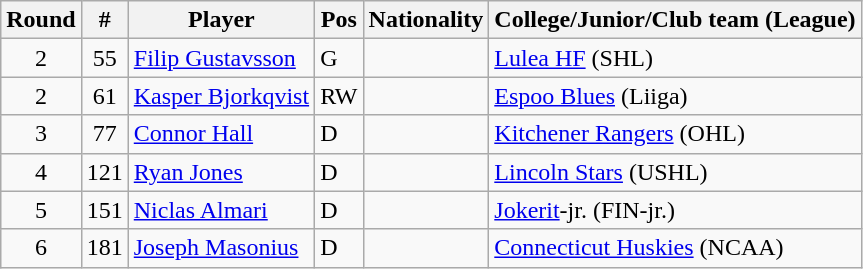<table class="wikitable">
<tr>
<th>Round</th>
<th>#</th>
<th>Player</th>
<th>Pos</th>
<th>Nationality</th>
<th>College/Junior/Club team (League)</th>
</tr>
<tr>
<td align=center>2</td>
<td align=center>55</td>
<td><a href='#'>Filip Gustavsson</a></td>
<td>G</td>
<td></td>
<td><a href='#'>Lulea HF</a> (SHL)</td>
</tr>
<tr>
<td align=center>2</td>
<td align=center>61</td>
<td><a href='#'>Kasper Bjorkqvist</a></td>
<td>RW</td>
<td></td>
<td><a href='#'>Espoo Blues</a> (Liiga)</td>
</tr>
<tr>
<td align=center>3</td>
<td align=center>77</td>
<td><a href='#'>Connor Hall</a></td>
<td>D</td>
<td></td>
<td><a href='#'>Kitchener Rangers</a> (OHL)</td>
</tr>
<tr>
<td align=center>4</td>
<td align=center>121</td>
<td><a href='#'>Ryan Jones</a></td>
<td>D</td>
<td></td>
<td><a href='#'>Lincoln Stars</a> (USHL)</td>
</tr>
<tr>
<td align=center>5</td>
<td align=center>151</td>
<td><a href='#'>Niclas Almari</a></td>
<td>D</td>
<td></td>
<td><a href='#'>Jokerit</a>-jr. (FIN-jr.)</td>
</tr>
<tr>
<td align=center>6</td>
<td align=center>181</td>
<td><a href='#'>Joseph Masonius</a></td>
<td>D</td>
<td></td>
<td><a href='#'>Connecticut Huskies</a> (NCAA)</td>
</tr>
</table>
